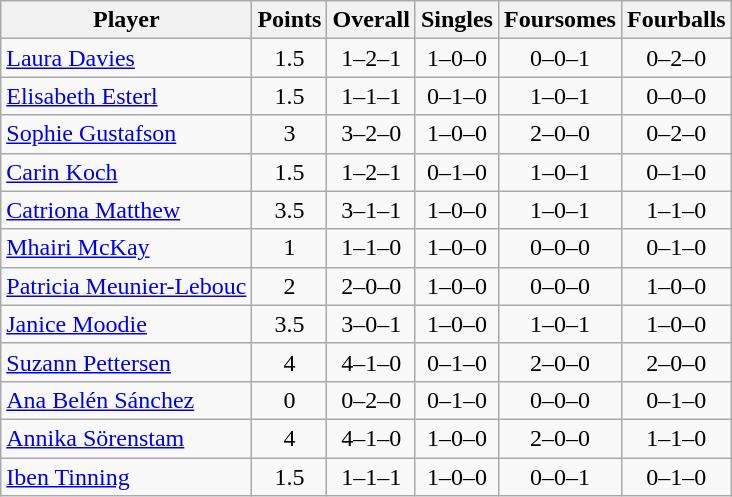<table class="wikitable sortable" style="text-align:center">
<tr>
<th>Player</th>
<th>Points</th>
<th>Overall</th>
<th>Singles</th>
<th>Foursomes</th>
<th>Fourballs</th>
</tr>
<tr>
<td align=left><a href='#'>Laura Davies</a></td>
<td>1.5</td>
<td>1–2–1</td>
<td>1–0–0</td>
<td>0–0–1</td>
<td>0–2–0</td>
</tr>
<tr>
<td align=left><a href='#'>Elisabeth Esterl</a></td>
<td>1.5</td>
<td>1–1–1</td>
<td>0–1–0</td>
<td>1–0–1</td>
<td>0–0–0</td>
</tr>
<tr>
<td align=left><a href='#'>Sophie Gustafson</a></td>
<td>3</td>
<td>3–2–0</td>
<td>1–0–0</td>
<td>2–0–0</td>
<td>0–2–0</td>
</tr>
<tr>
<td align=left><a href='#'>Carin Koch</a></td>
<td>1.5</td>
<td>1–2–1</td>
<td>0–1–0</td>
<td>1–0–1</td>
<td>0–1–0</td>
</tr>
<tr>
<td align=left><a href='#'>Catriona Matthew</a></td>
<td>3.5</td>
<td>3–1–1</td>
<td>1–0–0</td>
<td>1–0–1</td>
<td>1–1–0</td>
</tr>
<tr>
<td align=left><a href='#'>Mhairi McKay</a></td>
<td>1</td>
<td>1–1–0</td>
<td>1–0–0</td>
<td>0–0–0</td>
<td>0–1–0</td>
</tr>
<tr>
<td align=left><a href='#'>Patricia Meunier-Lebouc</a></td>
<td>2</td>
<td>2–0–0</td>
<td>1–0–0</td>
<td>0–0–0</td>
<td>1–0–0</td>
</tr>
<tr>
<td align=left><a href='#'>Janice Moodie</a></td>
<td>3.5</td>
<td>3–0–1</td>
<td>1–0–0</td>
<td>1–0–1</td>
<td>1–0–0</td>
</tr>
<tr>
<td align=left><a href='#'>Suzann Pettersen</a></td>
<td>4</td>
<td>4–1–0</td>
<td>0–1–0</td>
<td>2–0–0</td>
<td>2–0–0</td>
</tr>
<tr>
<td align=left><a href='#'>Ana Belén Sánchez</a></td>
<td>0</td>
<td>0–2–0</td>
<td>0–1–0</td>
<td>0–0–0</td>
<td>0–1–0</td>
</tr>
<tr>
<td align=left><a href='#'>Annika Sörenstam</a></td>
<td>4</td>
<td>4–1–0</td>
<td>1–0–0</td>
<td>2–0–0</td>
<td>1–1–0</td>
</tr>
<tr>
<td align=left><a href='#'>Iben Tinning</a></td>
<td>1.5</td>
<td>1–1–1</td>
<td>1–0–0</td>
<td>0–0–1</td>
<td>0–1–0</td>
</tr>
</table>
